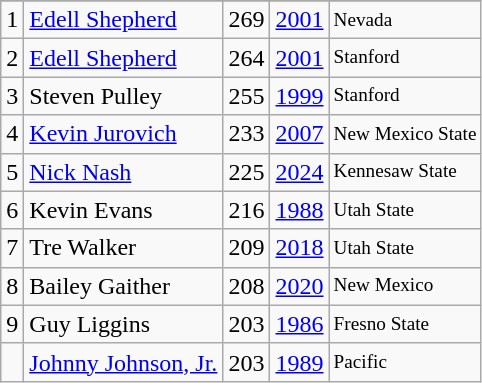<table class="wikitable">
<tr>
</tr>
<tr>
<td>1</td>
<td><a href='#'>Edell Shepherd</a></td>
<td>269</td>
<td><a href='#'>2001</a></td>
<td style="font-size:80%;">Nevada</td>
</tr>
<tr>
<td>2</td>
<td><a href='#'>Edell Shepherd</a></td>
<td>264</td>
<td><a href='#'>2001</a></td>
<td style="font-size:80%;">Stanford</td>
</tr>
<tr>
<td>3</td>
<td>Steven Pulley</td>
<td>255</td>
<td><a href='#'>1999</a></td>
<td style="font-size:80%;">Stanford</td>
</tr>
<tr>
<td>4</td>
<td><a href='#'>Kevin Jurovich</a></td>
<td>233</td>
<td><a href='#'>2007</a></td>
<td style="font-size:80%;">New Mexico State</td>
</tr>
<tr>
<td>5</td>
<td><a href='#'>Nick Nash</a></td>
<td>225</td>
<td><a href='#'>2024</a></td>
<td style="font-size:80%;">Kennesaw State</td>
</tr>
<tr>
<td>6</td>
<td>Kevin Evans</td>
<td>216</td>
<td><a href='#'>1988</a></td>
<td style="font-size:80%;">Utah State</td>
</tr>
<tr>
<td>7</td>
<td>Tre Walker</td>
<td>209</td>
<td><a href='#'>2018</a></td>
<td style="font-size:80%;">Utah State</td>
</tr>
<tr>
<td>8</td>
<td>Bailey Gaither</td>
<td>208</td>
<td><a href='#'>2020</a></td>
<td style="font-size:80%;">New Mexico</td>
</tr>
<tr>
<td>9</td>
<td>Guy Liggins</td>
<td>203</td>
<td><a href='#'>1986</a></td>
<td style="font-size:80%;">Fresno State</td>
</tr>
<tr>
<td></td>
<td><a href='#'>Johnny Johnson, Jr.</a></td>
<td>203</td>
<td><a href='#'>1989</a></td>
<td style="font-size:80%;">Pacific</td>
</tr>
</table>
